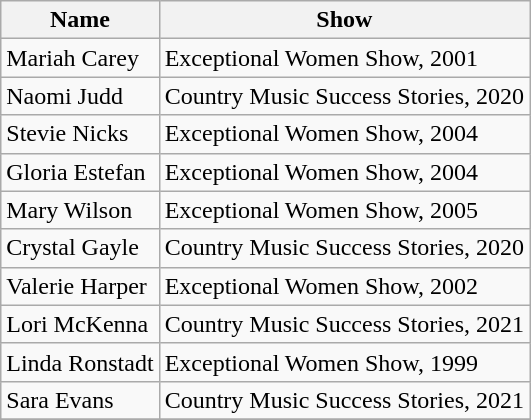<table class="wikitable" style="display: inline-table;" border-"1;">
<tr>
<th>Name</th>
<th>Show</th>
</tr>
<tr>
<td>Mariah Carey</td>
<td>Exceptional Women Show, 2001</td>
</tr>
<tr>
<td>Naomi Judd</td>
<td>Country Music Success Stories, 2020</td>
</tr>
<tr>
<td>Stevie Nicks</td>
<td>Exceptional Women Show, 2004</td>
</tr>
<tr>
<td>Gloria Estefan</td>
<td>Exceptional Women Show, 2004</td>
</tr>
<tr>
<td>Mary Wilson</td>
<td>Exceptional Women Show, 2005</td>
</tr>
<tr>
<td>Crystal Gayle</td>
<td>Country Music Success Stories, 2020</td>
</tr>
<tr>
<td>Valerie Harper</td>
<td>Exceptional Women Show, 2002</td>
</tr>
<tr>
<td>Lori McKenna</td>
<td>Country Music Success Stories, 2021</td>
</tr>
<tr>
<td>Linda Ronstadt</td>
<td>Exceptional Women Show, 1999</td>
</tr>
<tr>
<td>Sara Evans</td>
<td>Country Music Success Stories, 2021</td>
</tr>
<tr>
</tr>
</table>
